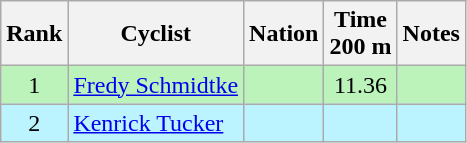<table class="wikitable sortable" style="text-align:center">
<tr>
<th>Rank</th>
<th>Cyclist</th>
<th>Nation</th>
<th>Time<br>200 m</th>
<th>Notes</th>
</tr>
<tr bgcolor=bbf3bb>
<td>1</td>
<td align=left><a href='#'>Fredy Schmidtke</a></td>
<td align=left></td>
<td>11.36</td>
<td></td>
</tr>
<tr bgcolor=bbf3ff>
<td>2</td>
<td align=left><a href='#'>Kenrick Tucker</a></td>
<td align=left></td>
<td></td>
<td></td>
</tr>
</table>
